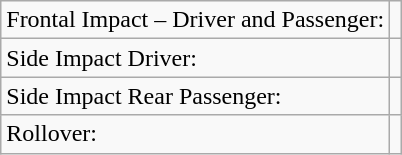<table class="wikitable">
<tr>
<td>Frontal Impact – Driver and Passenger:</td>
<td></td>
</tr>
<tr>
<td>Side Impact Driver:</td>
<td></td>
</tr>
<tr>
<td>Side Impact Rear Passenger:</td>
<td></td>
</tr>
<tr>
<td>Rollover:</td>
<td></td>
</tr>
</table>
